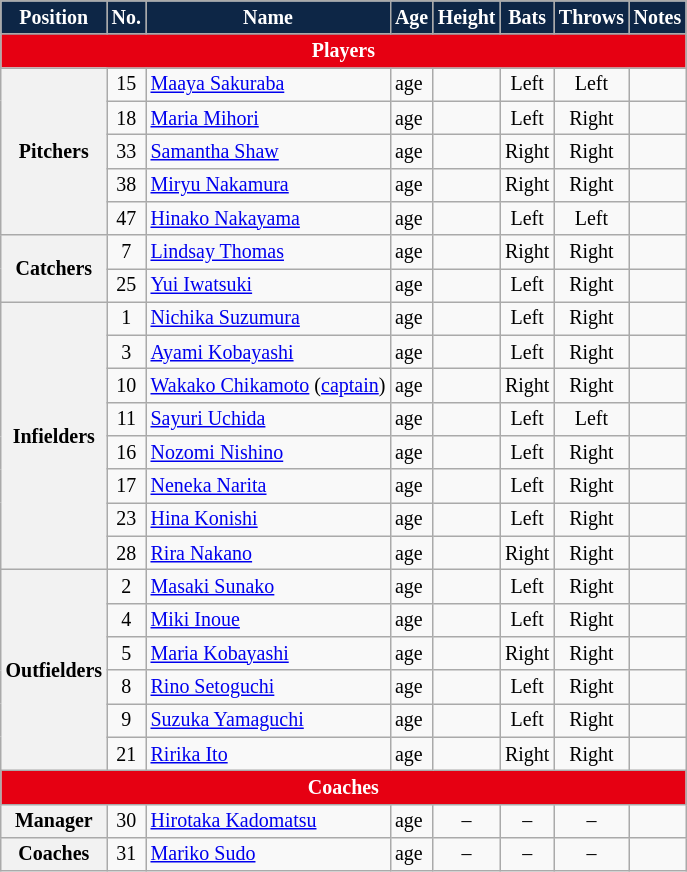<table class="wikitable" style="font-size:smaller">
<tr>
<th style="background-color:#0D2646; color:#FFFFFF;">Position</th>
<th style="background-color:#0D2646; color:#FFFFFF;">No.</th>
<th style="background-color:#0D2646; color:#FFFFFF;">Name</th>
<th style="background-color:#0D2646; color:#FFFFFF;">Age</th>
<th style="background-color:#0D2646; color:#FFFFFF;">Height</th>
<th style="background-color:#0D2646; color:#FFFFFF;">Bats</th>
<th style="background-color:#0D2646; color:#FFFFFF;">Throws</th>
<th style="background-color:#0D2646; color:#FFFFFF;">Notes</th>
</tr>
<tr>
<th colspan="8" style="background-color:#E60012; color:#FFFFFF;">Players</th>
</tr>
<tr>
<th rowspan="5">Pitchers</th>
<td align="center">15</td>
<td> <a href='#'>Maaya Sakuraba</a></td>
<td>age </td>
<td></td>
<td align="center">Left</td>
<td align="center">Left</td>
<td></td>
</tr>
<tr>
<td align="center">18</td>
<td> <a href='#'>Maria Mihori</a></td>
<td>age </td>
<td></td>
<td align="center">Left</td>
<td align="center">Right</td>
<td></td>
</tr>
<tr>
<td align="center">33</td>
<td> <a href='#'>Samantha Shaw</a></td>
<td>age </td>
<td></td>
<td align="center">Right</td>
<td align="center">Right</td>
<td></td>
</tr>
<tr>
<td align="center">38</td>
<td> <a href='#'>Miryu Nakamura</a></td>
<td>age </td>
<td></td>
<td align="center">Right</td>
<td align="center">Right</td>
<td></td>
</tr>
<tr>
<td align="center">47</td>
<td> <a href='#'>Hinako Nakayama</a></td>
<td>age </td>
<td></td>
<td align="center">Left</td>
<td align="center">Left</td>
<td></td>
</tr>
<tr>
<th rowspan="2">Catchers</th>
<td align="center">7</td>
<td> <a href='#'>Lindsay Thomas</a></td>
<td>age </td>
<td></td>
<td align="center">Right</td>
<td align="center">Right</td>
<td></td>
</tr>
<tr>
<td align="center">25</td>
<td> <a href='#'>Yui Iwatsuki</a></td>
<td>age </td>
<td></td>
<td align="center">Left</td>
<td align="center">Right</td>
<td></td>
</tr>
<tr>
<th rowspan="8">Infielders</th>
<td align="center">1</td>
<td> <a href='#'>Nichika Suzumura</a></td>
<td>age </td>
<td></td>
<td align="center">Left</td>
<td align="center">Right</td>
<td></td>
</tr>
<tr>
<td align="center">3</td>
<td> <a href='#'>Ayami Kobayashi</a></td>
<td>age </td>
<td></td>
<td align="center">Left</td>
<td align="center">Right</td>
<td></td>
</tr>
<tr>
<td align="center">10</td>
<td> <a href='#'>Wakako Chikamoto</a> (<a href='#'>captain</a>)</td>
<td>age </td>
<td></td>
<td align="center">Right</td>
<td align="center">Right</td>
<td></td>
</tr>
<tr>
<td align="center">11</td>
<td> <a href='#'>Sayuri Uchida</a></td>
<td>age </td>
<td></td>
<td align="center">Left</td>
<td align="center">Left</td>
<td></td>
</tr>
<tr>
<td align="center">16</td>
<td> <a href='#'>Nozomi Nishino</a></td>
<td>age </td>
<td></td>
<td align="center">Left</td>
<td align="center">Right</td>
<td></td>
</tr>
<tr>
<td align="center">17</td>
<td> <a href='#'>Neneka Narita</a></td>
<td>age </td>
<td></td>
<td align="center">Left</td>
<td align="center">Right</td>
<td></td>
</tr>
<tr>
<td align="center">23</td>
<td> <a href='#'>Hina Konishi</a></td>
<td>age </td>
<td></td>
<td align="center">Left</td>
<td align="center">Right</td>
<td></td>
</tr>
<tr>
<td align="center">28</td>
<td> <a href='#'>Rira Nakano</a></td>
<td>age </td>
<td></td>
<td align="center">Right</td>
<td align="center">Right</td>
<td></td>
</tr>
<tr>
<th rowspan="6">Outfielders</th>
<td align="center">2</td>
<td> <a href='#'>Masaki Sunako</a></td>
<td>age </td>
<td></td>
<td align="center">Left</td>
<td align="center">Right</td>
<td></td>
</tr>
<tr>
<td align="center">4</td>
<td> <a href='#'>Miki Inoue</a></td>
<td>age </td>
<td></td>
<td align="center">Left</td>
<td align="center">Right</td>
<td></td>
</tr>
<tr>
<td align="center">5</td>
<td> <a href='#'>Maria Kobayashi</a></td>
<td>age </td>
<td></td>
<td align="center">Right</td>
<td align="center">Right</td>
<td></td>
</tr>
<tr>
<td align="center">8</td>
<td> <a href='#'>Rino Setoguchi</a></td>
<td>age </td>
<td></td>
<td align="center">Left</td>
<td align="center">Right</td>
<td></td>
</tr>
<tr>
<td align="center">9</td>
<td> <a href='#'>Suzuka Yamaguchi</a></td>
<td>age </td>
<td></td>
<td align="center">Left</td>
<td align="center">Right</td>
<td></td>
</tr>
<tr>
<td align="center">21</td>
<td> <a href='#'>Ririka Ito</a></td>
<td>age </td>
<td></td>
<td align="center">Right</td>
<td align="center">Right</td>
<td></td>
</tr>
<tr>
<th colspan="8" style="background-color:#E60012; color:#FFFFFF;">Coaches</th>
</tr>
<tr>
<th rowspan="1">Manager</th>
<td align="center">30</td>
<td> <a href='#'>Hirotaka Kadomatsu</a></td>
<td>age </td>
<td align="center">–</td>
<td align="center">–</td>
<td align="center">–</td>
<td></td>
</tr>
<tr>
<th rowspan="1">Coaches</th>
<td align="center">31</td>
<td> <a href='#'>Mariko Sudo</a></td>
<td>age </td>
<td align="center">–</td>
<td align="center">–</td>
<td align="center">–</td>
<td></td>
</tr>
</table>
